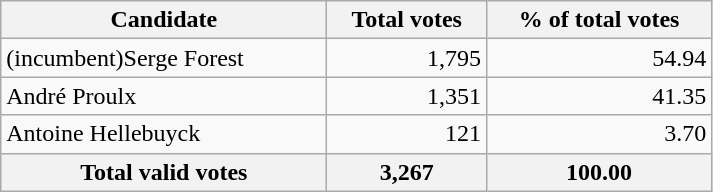<table style="width:475px;" class="wikitable">
<tr bgcolor="#EEEEEE">
<th align="left">Candidate</th>
<th align="right">Total votes</th>
<th align="right">% of total votes</th>
</tr>
<tr>
<td align="left">(incumbent)Serge Forest</td>
<td align="right">1,795</td>
<td align="right">54.94</td>
</tr>
<tr>
<td align="left">André Proulx</td>
<td align="right">1,351</td>
<td align="right">41.35</td>
</tr>
<tr>
<td align="left">Antoine Hellebuyck</td>
<td align="right">121</td>
<td align="right">3.70</td>
</tr>
<tr bgcolor="#EEEEEE">
<th align="left">Total valid votes</th>
<th align="right">3,267</th>
<th align="right">100.00</th>
</tr>
</table>
